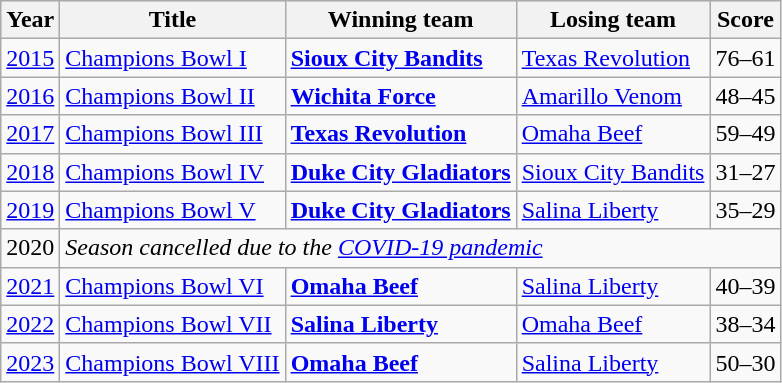<table class="wikitable">
<tr style="background:#e8e8e8">
<th>Year</th>
<th>Title</th>
<th>Winning team</th>
<th>Losing team</th>
<th>Score</th>
</tr>
<tr>
<td><a href='#'>2015</a></td>
<td><a href='#'>Champions Bowl I</a></td>
<td><strong><a href='#'>Sioux City Bandits</a></strong></td>
<td><a href='#'>Texas Revolution</a></td>
<td>76–61</td>
</tr>
<tr>
<td><a href='#'>2016</a></td>
<td><a href='#'>Champions Bowl II</a></td>
<td><strong><a href='#'>Wichita Force</a></strong></td>
<td><a href='#'>Amarillo Venom</a></td>
<td>48–45</td>
</tr>
<tr>
<td><a href='#'>2017</a></td>
<td><a href='#'>Champions Bowl III</a></td>
<td><strong><a href='#'>Texas Revolution</a></strong></td>
<td><a href='#'>Omaha Beef</a></td>
<td>59–49</td>
</tr>
<tr>
<td><a href='#'>2018</a></td>
<td><a href='#'>Champions Bowl IV</a></td>
<td><strong><a href='#'>Duke City Gladiators</a></strong></td>
<td><a href='#'>Sioux City Bandits</a></td>
<td>31–27</td>
</tr>
<tr>
<td><a href='#'>2019</a></td>
<td><a href='#'>Champions Bowl V</a></td>
<td><strong><a href='#'>Duke City Gladiators</a></strong></td>
<td><a href='#'>Salina Liberty</a></td>
<td>35–29</td>
</tr>
<tr>
<td>2020</td>
<td colspan=4><em>Season cancelled due to the <a href='#'>COVID-19 pandemic</a></em></td>
</tr>
<tr>
<td><a href='#'>2021</a></td>
<td><a href='#'>Champions Bowl VI </a></td>
<td><strong><a href='#'>Omaha Beef</a></strong></td>
<td><a href='#'>Salina Liberty</a></td>
<td>40–39</td>
</tr>
<tr>
<td><a href='#'>2022</a></td>
<td><a href='#'>Champions Bowl VII </a></td>
<td><strong><a href='#'>Salina Liberty</a></strong></td>
<td><a href='#'>Omaha Beef</a></td>
<td>38–34</td>
</tr>
<tr>
<td><a href='#'>2023</a></td>
<td><a href='#'>Champions Bowl VIII</a></td>
<td><strong><a href='#'>Omaha Beef</a></strong></td>
<td><a href='#'>Salina Liberty</a></td>
<td>50–30</td>
</tr>
</table>
